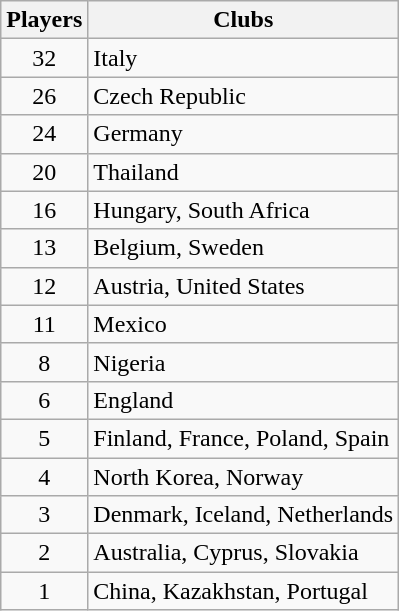<table class="wikitable">
<tr>
<th>Players</th>
<th>Clubs</th>
</tr>
<tr>
<td align="center">32</td>
<td> Italy</td>
</tr>
<tr>
<td align="center">26</td>
<td> Czech Republic</td>
</tr>
<tr>
<td align="center">24</td>
<td> Germany</td>
</tr>
<tr>
<td align="center">20</td>
<td> Thailand</td>
</tr>
<tr>
<td align="center">16</td>
<td> Hungary,  South Africa</td>
</tr>
<tr>
<td align="center">13</td>
<td> Belgium,  Sweden</td>
</tr>
<tr>
<td align="center">12</td>
<td> Austria,  United States</td>
</tr>
<tr>
<td align="center">11</td>
<td> Mexico</td>
</tr>
<tr>
<td align="center">8</td>
<td> Nigeria</td>
</tr>
<tr>
<td align="center">6</td>
<td> England</td>
</tr>
<tr>
<td align="center">5</td>
<td> Finland,  France,  Poland,  Spain</td>
</tr>
<tr>
<td align="center">4</td>
<td> North Korea,  Norway</td>
</tr>
<tr>
<td align="center">3</td>
<td> Denmark,  Iceland,  Netherlands</td>
</tr>
<tr>
<td align="center">2</td>
<td> Australia,  Cyprus,  Slovakia</td>
</tr>
<tr>
<td align="center">1</td>
<td> China,  Kazakhstan,  Portugal</td>
</tr>
</table>
